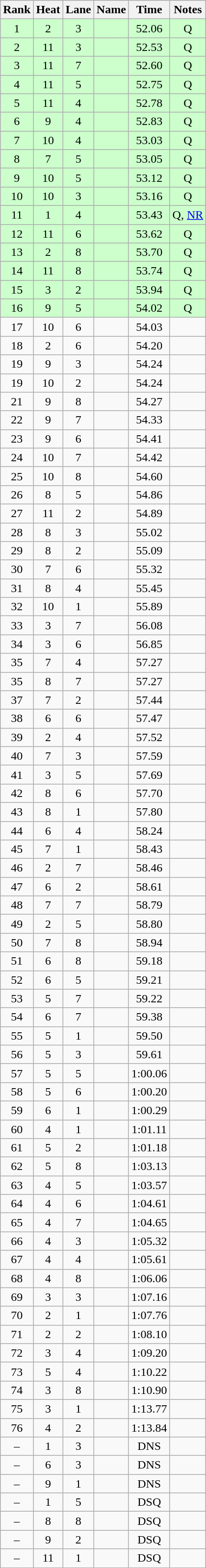<table class="wikitable sortable" style="text-align:center">
<tr>
<th>Rank</th>
<th>Heat</th>
<th>Lane</th>
<th>Name</th>
<th>Time</th>
<th>Notes</th>
</tr>
<tr bgcolor=ccffcc>
<td>1</td>
<td>2</td>
<td>3</td>
<td align=left></td>
<td>52.06</td>
<td>Q</td>
</tr>
<tr bgcolor=ccffcc>
<td>2</td>
<td>11</td>
<td>3</td>
<td align=left></td>
<td>52.53</td>
<td>Q</td>
</tr>
<tr bgcolor=ccffcc>
<td>3</td>
<td>11</td>
<td>7</td>
<td align=left></td>
<td>52.60</td>
<td>Q</td>
</tr>
<tr bgcolor=ccffcc>
<td>4</td>
<td>11</td>
<td>5</td>
<td align=left></td>
<td>52.75</td>
<td>Q</td>
</tr>
<tr bgcolor=ccffcc>
<td>5</td>
<td>11</td>
<td>4</td>
<td align=left></td>
<td>52.78</td>
<td>Q</td>
</tr>
<tr bgcolor=ccffcc>
<td>6</td>
<td>9</td>
<td>4</td>
<td align=left></td>
<td>52.83</td>
<td>Q</td>
</tr>
<tr bgcolor=ccffcc>
<td>7</td>
<td>10</td>
<td>4</td>
<td align=left></td>
<td>53.03</td>
<td>Q</td>
</tr>
<tr bgcolor=ccffcc>
<td>8</td>
<td>7</td>
<td>5</td>
<td align=left></td>
<td>53.05</td>
<td>Q</td>
</tr>
<tr bgcolor=ccffcc>
<td>9</td>
<td>10</td>
<td>5</td>
<td align=left></td>
<td>53.12</td>
<td>Q</td>
</tr>
<tr bgcolor=ccffcc>
<td>10</td>
<td>10</td>
<td>3</td>
<td align=left></td>
<td>53.16</td>
<td>Q</td>
</tr>
<tr bgcolor=ccffcc>
<td>11</td>
<td>1</td>
<td>4</td>
<td align=left></td>
<td>53.43</td>
<td>Q, <a href='#'>NR</a></td>
</tr>
<tr bgcolor=ccffcc>
<td>12</td>
<td>11</td>
<td>6</td>
<td align=left></td>
<td>53.62</td>
<td>Q</td>
</tr>
<tr bgcolor=ccffcc>
<td>13</td>
<td>2</td>
<td>8</td>
<td align=left></td>
<td>53.70</td>
<td>Q</td>
</tr>
<tr bgcolor=ccffcc>
<td>14</td>
<td>11</td>
<td>8</td>
<td align=left></td>
<td>53.74</td>
<td>Q</td>
</tr>
<tr bgcolor=ccffcc>
<td>15</td>
<td>3</td>
<td>2</td>
<td align=left></td>
<td>53.94</td>
<td>Q</td>
</tr>
<tr bgcolor=ccffcc>
<td>16</td>
<td>9</td>
<td>5</td>
<td align=left></td>
<td>54.02</td>
<td>Q</td>
</tr>
<tr>
<td>17</td>
<td>10</td>
<td>6</td>
<td align=left></td>
<td>54.03</td>
<td></td>
</tr>
<tr>
<td>18</td>
<td>2</td>
<td>6</td>
<td align=left></td>
<td>54.20</td>
<td></td>
</tr>
<tr>
<td>19</td>
<td>9</td>
<td>3</td>
<td align=left></td>
<td>54.24</td>
<td></td>
</tr>
<tr>
<td>19</td>
<td>10</td>
<td>2</td>
<td align=left></td>
<td>54.24</td>
<td></td>
</tr>
<tr>
<td>21</td>
<td>9</td>
<td>8</td>
<td align=left></td>
<td>54.27</td>
<td></td>
</tr>
<tr>
<td>22</td>
<td>9</td>
<td>7</td>
<td align=left></td>
<td>54.33</td>
<td></td>
</tr>
<tr>
<td>23</td>
<td>9</td>
<td>6</td>
<td align=left></td>
<td>54.41</td>
<td></td>
</tr>
<tr>
<td>24</td>
<td>10</td>
<td>7</td>
<td align=left></td>
<td>54.42</td>
<td></td>
</tr>
<tr>
<td>25</td>
<td>10</td>
<td>8</td>
<td align=left></td>
<td>54.60</td>
<td></td>
</tr>
<tr>
<td>26</td>
<td>8</td>
<td>5</td>
<td align=left></td>
<td>54.86</td>
<td></td>
</tr>
<tr>
<td>27</td>
<td>11</td>
<td>2</td>
<td align=left></td>
<td>54.89</td>
<td></td>
</tr>
<tr>
<td>28</td>
<td>8</td>
<td>3</td>
<td align=left></td>
<td>55.02</td>
<td></td>
</tr>
<tr>
<td>29</td>
<td>8</td>
<td>2</td>
<td align=left></td>
<td>55.09</td>
<td></td>
</tr>
<tr>
<td>30</td>
<td>7</td>
<td>6</td>
<td align=left></td>
<td>55.32</td>
<td></td>
</tr>
<tr>
<td>31</td>
<td>8</td>
<td>4</td>
<td align=left></td>
<td>55.45</td>
<td></td>
</tr>
<tr>
<td>32</td>
<td>10</td>
<td>1</td>
<td align=left></td>
<td>55.89</td>
<td></td>
</tr>
<tr>
<td>33</td>
<td>3</td>
<td>7</td>
<td align=left></td>
<td>56.08</td>
<td></td>
</tr>
<tr>
<td>34</td>
<td>3</td>
<td>6</td>
<td align=left></td>
<td>56.85</td>
<td></td>
</tr>
<tr>
<td>35</td>
<td>7</td>
<td>4</td>
<td align=left></td>
<td>57.27</td>
<td></td>
</tr>
<tr>
<td>35</td>
<td>8</td>
<td>7</td>
<td align=left></td>
<td>57.27</td>
<td></td>
</tr>
<tr>
<td>37</td>
<td>7</td>
<td>2</td>
<td align=left></td>
<td>57.44</td>
<td></td>
</tr>
<tr>
<td>38</td>
<td>6</td>
<td>6</td>
<td align=left></td>
<td>57.47</td>
<td></td>
</tr>
<tr>
<td>39</td>
<td>2</td>
<td>4</td>
<td align=left></td>
<td>57.52</td>
<td></td>
</tr>
<tr>
<td>40</td>
<td>7</td>
<td>3</td>
<td align=left></td>
<td>57.59</td>
<td></td>
</tr>
<tr>
<td>41</td>
<td>3</td>
<td>5</td>
<td align=left></td>
<td>57.69</td>
<td></td>
</tr>
<tr>
<td>42</td>
<td>8</td>
<td>6</td>
<td align=left></td>
<td>57.70</td>
<td></td>
</tr>
<tr>
<td>43</td>
<td>8</td>
<td>1</td>
<td align=left></td>
<td>57.80</td>
<td></td>
</tr>
<tr>
<td>44</td>
<td>6</td>
<td>4</td>
<td align=left></td>
<td>58.24</td>
<td></td>
</tr>
<tr>
<td>45</td>
<td>7</td>
<td>1</td>
<td align=left></td>
<td>58.43</td>
<td></td>
</tr>
<tr>
<td>46</td>
<td>2</td>
<td>7</td>
<td align=left></td>
<td>58.46</td>
<td></td>
</tr>
<tr>
<td>47</td>
<td>6</td>
<td>2</td>
<td align=left></td>
<td>58.61</td>
<td></td>
</tr>
<tr>
<td>48</td>
<td>7</td>
<td>7</td>
<td align=left></td>
<td>58.79</td>
<td></td>
</tr>
<tr>
<td>49</td>
<td>2</td>
<td>5</td>
<td align=left></td>
<td>58.80</td>
<td></td>
</tr>
<tr>
<td>50</td>
<td>7</td>
<td>8</td>
<td align=left></td>
<td>58.94</td>
<td></td>
</tr>
<tr>
<td>51</td>
<td>6</td>
<td>8</td>
<td align=left></td>
<td>59.18</td>
<td></td>
</tr>
<tr>
<td>52</td>
<td>6</td>
<td>5</td>
<td align=left></td>
<td>59.21</td>
<td></td>
</tr>
<tr>
<td>53</td>
<td>5</td>
<td>7</td>
<td align=left></td>
<td>59.22</td>
<td></td>
</tr>
<tr>
<td>54</td>
<td>6</td>
<td>7</td>
<td align=left></td>
<td>59.38</td>
<td></td>
</tr>
<tr>
<td>55</td>
<td>5</td>
<td>1</td>
<td align=left></td>
<td>59.50</td>
<td></td>
</tr>
<tr>
<td>56</td>
<td>5</td>
<td>3</td>
<td align=left></td>
<td>59.61</td>
<td></td>
</tr>
<tr>
<td>57</td>
<td>5</td>
<td>5</td>
<td align=left></td>
<td>1:00.06</td>
<td></td>
</tr>
<tr>
<td>58</td>
<td>5</td>
<td>6</td>
<td align=left></td>
<td>1:00.20</td>
<td></td>
</tr>
<tr>
<td>59</td>
<td>6</td>
<td>1</td>
<td align=left></td>
<td>1:00.29</td>
<td></td>
</tr>
<tr>
<td>60</td>
<td>4</td>
<td>1</td>
<td align=left></td>
<td>1:01.11</td>
<td></td>
</tr>
<tr>
<td>61</td>
<td>5</td>
<td>2</td>
<td align=left></td>
<td>1:01.18</td>
<td></td>
</tr>
<tr>
<td>62</td>
<td>5</td>
<td>8</td>
<td align=left></td>
<td>1:03.13</td>
<td></td>
</tr>
<tr>
<td>63</td>
<td>4</td>
<td>5</td>
<td align=left></td>
<td>1:03.57</td>
<td></td>
</tr>
<tr>
<td>64</td>
<td>4</td>
<td>6</td>
<td align=left></td>
<td>1:04.61</td>
<td></td>
</tr>
<tr>
<td>65</td>
<td>4</td>
<td>7</td>
<td align=left></td>
<td>1:04.65</td>
<td></td>
</tr>
<tr>
<td>66</td>
<td>4</td>
<td>3</td>
<td align=left></td>
<td>1:05.32</td>
<td></td>
</tr>
<tr>
<td>67</td>
<td>4</td>
<td>4</td>
<td align=left></td>
<td>1:05.61</td>
<td></td>
</tr>
<tr>
<td>68</td>
<td>4</td>
<td>8</td>
<td align=left></td>
<td>1:06.06</td>
<td></td>
</tr>
<tr>
<td>69</td>
<td>3</td>
<td>3</td>
<td align=left></td>
<td>1:07.16</td>
<td></td>
</tr>
<tr>
<td>70</td>
<td>2</td>
<td>1</td>
<td align=left></td>
<td>1:07.76</td>
<td></td>
</tr>
<tr>
<td>71</td>
<td>2</td>
<td>2</td>
<td align=left></td>
<td>1:08.10</td>
<td></td>
</tr>
<tr>
<td>72</td>
<td>3</td>
<td>4</td>
<td align=left></td>
<td>1:09.20</td>
<td></td>
</tr>
<tr>
<td>73</td>
<td>5</td>
<td>4</td>
<td align=left></td>
<td>1:10.22</td>
<td></td>
</tr>
<tr>
<td>74</td>
<td>3</td>
<td>8</td>
<td align=left></td>
<td>1:10.90</td>
<td></td>
</tr>
<tr>
<td>75</td>
<td>3</td>
<td>1</td>
<td align=left></td>
<td>1:13.77</td>
<td></td>
</tr>
<tr>
<td>76</td>
<td>4</td>
<td>2</td>
<td align=left></td>
<td>1:13.84</td>
<td></td>
</tr>
<tr>
<td>–</td>
<td>1</td>
<td>3</td>
<td align=left></td>
<td>DNS</td>
<td></td>
</tr>
<tr>
<td>–</td>
<td>6</td>
<td>3</td>
<td align=left></td>
<td>DNS</td>
<td></td>
</tr>
<tr>
<td>–</td>
<td>9</td>
<td>1</td>
<td align=left></td>
<td>DNS</td>
<td></td>
</tr>
<tr>
<td>–</td>
<td>1</td>
<td>5</td>
<td align=left></td>
<td>DSQ</td>
<td></td>
</tr>
<tr>
<td>–</td>
<td>8</td>
<td>8</td>
<td align=left></td>
<td>DSQ</td>
<td></td>
</tr>
<tr>
<td>–</td>
<td>9</td>
<td>2</td>
<td align=left></td>
<td>DSQ</td>
<td></td>
</tr>
<tr>
<td>–</td>
<td>11</td>
<td>1</td>
<td align=left></td>
<td>DSQ</td>
<td></td>
</tr>
</table>
